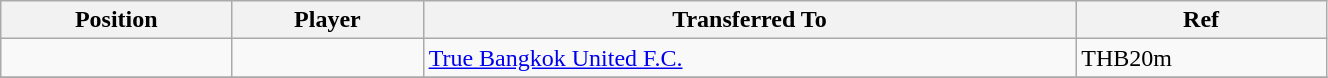<table class="wikitable sortable" style="width:70%; text-align:center; font-size:100%; text-align:left;">
<tr>
<th><strong>Position</strong></th>
<th><strong>Player</strong></th>
<th><strong>Transferred To</strong></th>
<th><strong>Ref</strong></th>
</tr>
<tr>
<td></td>
<td></td>
<td> <a href='#'>True Bangkok United F.C.</a></td>
<td>THB20m</td>
</tr>
<tr>
</tr>
</table>
